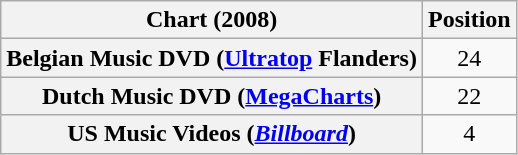<table class="wikitable sortable plainrowheaders" style="text-align:center;">
<tr>
<th scope="col">Chart (2008)</th>
<th scope="col">Position</th>
</tr>
<tr>
<th scope="row">Belgian Music DVD (<a href='#'>Ultratop</a> Flanders)</th>
<td>24</td>
</tr>
<tr>
<th scope="row">Dutch Music DVD (<a href='#'>MegaCharts</a>)</th>
<td>22</td>
</tr>
<tr>
<th scope="row">US Music Videos (<em><a href='#'>Billboard</a></em>)</th>
<td>4</td>
</tr>
</table>
